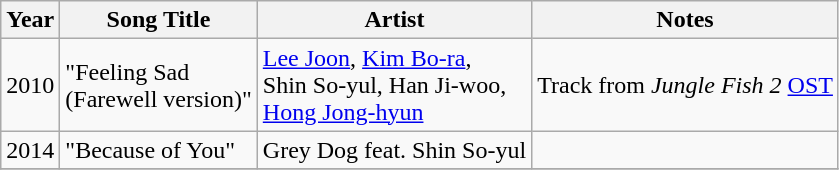<table class="wikitable sortable" border="1">
<tr>
<th>Year</th>
<th>Song Title</th>
<th>Artist</th>
<th class="unsortable">Notes</th>
</tr>
<tr>
<td>2010</td>
<td>"Feeling Sad <br> (Farewell version)"</td>
<td><a href='#'>Lee Joon</a>, <a href='#'>Kim Bo-ra</a>, <br> Shin So-yul, Han Ji-woo, <br> <a href='#'>Hong Jong-hyun</a></td>
<td>Track from <em>Jungle Fish 2</em> <a href='#'>OST</a></td>
</tr>
<tr>
<td>2014</td>
<td>"Because of You" </td>
<td>Grey Dog feat. Shin So-yul</td>
<td></td>
</tr>
<tr>
</tr>
</table>
